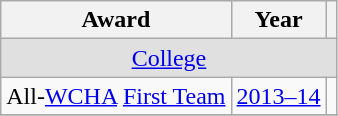<table class="wikitable">
<tr>
<th>Award</th>
<th>Year</th>
<th></th>
</tr>
<tr ALIGN="center" bgcolor="#e0e0e0">
<td colspan="3"><a href='#'>College</a></td>
</tr>
<tr>
<td>All-<a href='#'>WCHA</a> <a href='#'>First Team</a></td>
<td><a href='#'>2013–14</a></td>
<td></td>
</tr>
<tr>
</tr>
</table>
